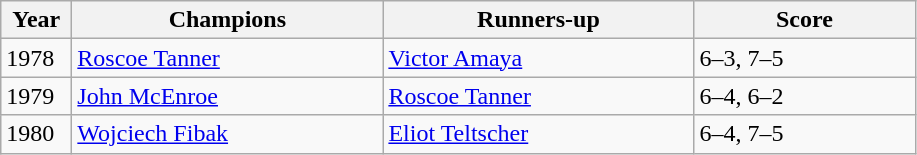<table class="wikitable">
<tr>
<th style="width:40px">Year</th>
<th style="width:200px">Champions</th>
<th style="width:200px">Runners-up</th>
<th style="width:140px" class="unsortable">Score</th>
</tr>
<tr>
<td>1978</td>
<td>  <a href='#'>Roscoe Tanner</a></td>
<td>  <a href='#'>Victor Amaya</a></td>
<td>6–3, 7–5</td>
</tr>
<tr>
<td>1979</td>
<td>  <a href='#'>John McEnroe</a></td>
<td>  <a href='#'>Roscoe Tanner</a></td>
<td>6–4, 6–2</td>
</tr>
<tr>
<td>1980</td>
<td>  <a href='#'>Wojciech Fibak</a></td>
<td>  <a href='#'>Eliot Teltscher</a></td>
<td>6–4, 7–5</td>
</tr>
</table>
